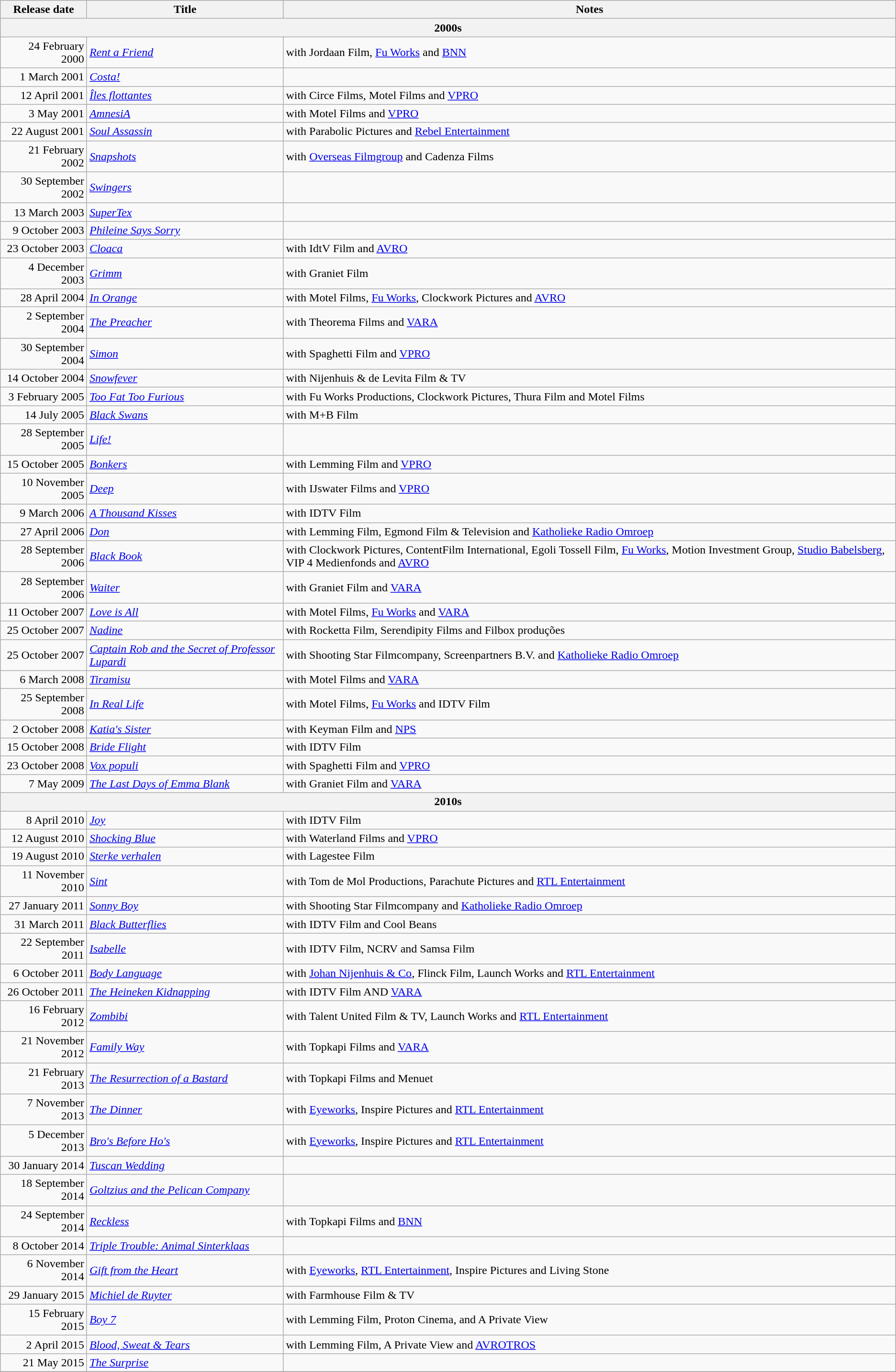<table class="wikitable sortable mw-collapsible">
<tr>
<th>Release date</th>
<th>Title</th>
<th>Notes</th>
</tr>
<tr>
<th colspan="6" style="background-color:#white;">2000s</th>
</tr>
<tr>
<td style="text-align:right;">24 February 2000</td>
<td><em><a href='#'>Rent a Friend</a></em></td>
<td>with Jordaan Film, <a href='#'>Fu Works</a> and <a href='#'>BNN</a></td>
</tr>
<tr>
<td style="text-align:right;">1 March 2001</td>
<td><em><a href='#'>Costa!</a></em></td>
<td></td>
</tr>
<tr>
<td style="text-align:right;">12 April 2001</td>
<td><em><a href='#'>Îles flottantes</a></em></td>
<td>with Circe Films, Motel Films and <a href='#'>VPRO</a></td>
</tr>
<tr>
<td style="text-align:right;">3 May 2001</td>
<td><em><a href='#'>AmnesiA</a></em></td>
<td>with Motel Films and <a href='#'>VPRO</a></td>
</tr>
<tr>
<td style="text-align:right;">22 August 2001</td>
<td><em><a href='#'>Soul Assassin</a></em></td>
<td>with Parabolic Pictures and <a href='#'>Rebel Entertainment</a></td>
</tr>
<tr>
<td style="text-align:right;">21 February 2002</td>
<td><em><a href='#'>Snapshots</a></em></td>
<td>with <a href='#'>Overseas Filmgroup</a> and Cadenza Films</td>
</tr>
<tr>
<td style="text-align:right;">30 September 2002</td>
<td><em><a href='#'>Swingers</a></em></td>
<td></td>
</tr>
<tr>
<td style="text-align:right;">13 March 2003</td>
<td><em><a href='#'>SuperTex</a></em></td>
<td></td>
</tr>
<tr>
<td style="text-align:right;">9 October 2003</td>
<td><em><a href='#'>Phileine Says Sorry</a></em></td>
<td></td>
</tr>
<tr>
<td style="text-align:right;">23 October 2003</td>
<td><em><a href='#'>Cloaca</a></em></td>
<td>with  IdtV Film and <a href='#'>AVRO</a></td>
</tr>
<tr>
<td style="text-align:right;">4 December 2003</td>
<td><em><a href='#'>Grimm</a></em></td>
<td>with Graniet Film</td>
</tr>
<tr>
<td style="text-align:right;">28 April 2004</td>
<td><em><a href='#'>In Orange</a></em></td>
<td>with Motel Films, <a href='#'>Fu Works</a>, Clockwork Pictures and <a href='#'>AVRO</a></td>
</tr>
<tr>
<td style="text-align:right;">2 September 2004</td>
<td><em><a href='#'>The Preacher</a></em></td>
<td>with Theorema Films and <a href='#'>VARA</a></td>
</tr>
<tr>
<td style="text-align:right;">30 September 2004</td>
<td><em><a href='#'>Simon</a></em></td>
<td>with Spaghetti Film and <a href='#'>VPRO</a></td>
</tr>
<tr>
<td style="text-align:right;">14 October 2004</td>
<td><em><a href='#'>Snowfever</a></em></td>
<td>with Nijenhuis & de Levita Film & TV</td>
</tr>
<tr>
<td style="text-align:right;">3 February 2005</td>
<td><em><a href='#'>Too Fat Too Furious</a></em></td>
<td>with Fu Works Productions, Clockwork Pictures, Thura Film and Motel Films</td>
</tr>
<tr>
<td align="right">14 July 2005</td>
<td><em><a href='#'>Black Swans</a></em></td>
<td>with M+B Film</td>
</tr>
<tr>
<td align="right">28 September 2005</td>
<td><em><a href='#'>Life!</a></em></td>
<td></td>
</tr>
<tr>
<td style="text-align:right;">15 October 2005</td>
<td><em><a href='#'>Bonkers</a></em></td>
<td>with Lemming Film and <a href='#'>VPRO</a></td>
</tr>
<tr>
<td style="text-align:right;">10 November 2005</td>
<td><em><a href='#'>Deep</a></em></td>
<td>with IJswater Films and <a href='#'>VPRO</a></td>
</tr>
<tr>
<td style="text-align:right;">9 March 2006</td>
<td><em><a href='#'>A Thousand Kisses</a></em></td>
<td>with IDTV Film</td>
</tr>
<tr>
<td style="text-align:right;">27 April 2006</td>
<td><em><a href='#'>Don</a></em></td>
<td>with Lemming Film, Egmond Film & Television and <a href='#'>Katholieke Radio Omroep</a></td>
</tr>
<tr>
<td style="text-align:right;">28 September 2006</td>
<td><em><a href='#'>Black Book</a></em></td>
<td>with  Clockwork Pictures, ContentFilm International, Egoli Tossell Film, <a href='#'>Fu Works</a>, Motion Investment Group, <a href='#'>Studio Babelsberg</a>, VIP 4 Medienfonds and <a href='#'>AVRO</a></td>
</tr>
<tr>
<td style="text-align:right;">28 September 2006</td>
<td><em><a href='#'>Waiter</a></em></td>
<td>with Graniet Film and <a href='#'>VARA</a></td>
</tr>
<tr>
<td style="text-align:right;">11 October 2007</td>
<td><em><a href='#'>Love is All</a></em></td>
<td>with Motel Films, <a href='#'>Fu Works</a> and <a href='#'>VARA</a></td>
</tr>
<tr>
<td style="text-align:right;">25 October 2007</td>
<td><em><a href='#'>Nadine</a></em></td>
<td>with Rocketta Film, Serendipity Films and Filbox produções</td>
</tr>
<tr>
<td style="text-align:right;">25 October 2007</td>
<td><em><a href='#'>Captain Rob and the Secret of Professor Lupardi</a></em></td>
<td>with Shooting Star Filmcompany, Screenpartners B.V. and <a href='#'>Katholieke Radio Omroep</a></td>
</tr>
<tr>
<td style="text-align:right;">6 March 2008</td>
<td><em><a href='#'>Tiramisu</a></em></td>
<td>with Motel Films and <a href='#'>VARA</a></td>
</tr>
<tr>
<td style="text-align:right;">25 September 2008</td>
<td><em><a href='#'>In Real Life</a></em></td>
<td>with Motel Films, <a href='#'>Fu Works</a> and IDTV Film</td>
</tr>
<tr>
<td style="text-align:right;">2 October 2008</td>
<td><em><a href='#'>Katia's Sister</a></em></td>
<td>with Keyman Film and <a href='#'>NPS</a></td>
</tr>
<tr>
<td align="right">15 October 2008</td>
<td><em><a href='#'>Bride Flight</a></em></td>
<td>with IDTV Film</td>
</tr>
<tr>
<td style="text-align:right;">23 October 2008</td>
<td><em><a href='#'>Vox populi</a></em></td>
<td>with Spaghetti Film and <a href='#'>VPRO</a></td>
</tr>
<tr>
<td style="text-align:right;">7 May 2009</td>
<td><em><a href='#'>The Last Days of Emma Blank</a></em></td>
<td>with Graniet Film and <a href='#'>VARA</a></td>
</tr>
<tr>
<th colspan=6" style="background-color:#white;">2010s</th>
</tr>
<tr>
<td align="right">8 April 2010</td>
<td><em><a href='#'>Joy</a></em></td>
<td>with IDTV Film</td>
</tr>
<tr>
<td align="right">12 August 2010</td>
<td><em><a href='#'>Shocking Blue</a></em></td>
<td>with Waterland Films and <a href='#'>VPRO</a></td>
</tr>
<tr>
<td align="right">19 August 2010</td>
<td><em><a href='#'>Sterke verhalen</a></em></td>
<td>with Lagestee Film</td>
</tr>
<tr>
<td align="right">11 November 2010</td>
<td><em><a href='#'>Sint</a></em></td>
<td>with Tom de Mol Productions, Parachute Pictures and <a href='#'>RTL Entertainment</a></td>
</tr>
<tr>
<td align="right">27 January 2011</td>
<td><em><a href='#'>Sonny Boy</a></em></td>
<td>with Shooting Star Filmcompany and <a href='#'>Katholieke Radio Omroep</a></td>
</tr>
<tr>
<td align="right">31 March 2011</td>
<td><em><a href='#'>Black Butterflies</a></em></td>
<td>with IDTV Film and Cool Beans</td>
</tr>
<tr>
<td align="right">22 September 2011</td>
<td><em><a href='#'>Isabelle</a></em></td>
<td>with IDTV Film, NCRV and Samsa Film</td>
</tr>
<tr>
<td align="right">6 October 2011</td>
<td><em><a href='#'>Body Language</a></em></td>
<td>with <a href='#'>Johan Nijenhuis & Co</a>, Flinck Film, Launch Works and <a href='#'>RTL Entertainment</a></td>
</tr>
<tr>
<td align="right">26 October 2011</td>
<td><em><a href='#'>The Heineken Kidnapping</a></em></td>
<td>with IDTV Film AND <a href='#'>VARA</a></td>
</tr>
<tr>
<td align="right">16 February 2012</td>
<td><em><a href='#'>Zombibi</a></em></td>
<td>with Talent United Film & TV, Launch Works and <a href='#'>RTL Entertainment</a></td>
</tr>
<tr>
<td align="right">21 November 2012</td>
<td><em><a href='#'>Family Way</a></em></td>
<td>with Topkapi Films and <a href='#'>VARA</a></td>
</tr>
<tr>
<td align="right">21 February 2013</td>
<td><em><a href='#'>The Resurrection of a Bastard</a></em></td>
<td>with Topkapi Films and Menuet</td>
</tr>
<tr>
<td align="right">7 November 2013</td>
<td><em><a href='#'>The Dinner</a></em></td>
<td>with <a href='#'>Eyeworks</a>, Inspire Pictures and <a href='#'>RTL Entertainment</a></td>
</tr>
<tr>
<td align="right">5 December 2013</td>
<td><em><a href='#'>Bro's Before Ho's</a></em></td>
<td>with <a href='#'>Eyeworks</a>, Inspire Pictures and <a href='#'>RTL Entertainment</a></td>
</tr>
<tr>
<td align="right">30 January 2014</td>
<td><em><a href='#'>Tuscan Wedding</a></em></td>
<td></td>
</tr>
<tr>
<td align="right">18 September 2014</td>
<td><em><a href='#'>Goltzius and the Pelican Company</a></em></td>
<td></td>
</tr>
<tr>
<td align="right">24 September 2014</td>
<td><em><a href='#'>Reckless</a></em></td>
<td>with Topkapi Films and <a href='#'>BNN</a></td>
</tr>
<tr>
<td align="right">8 October 2014</td>
<td><em><a href='#'>Triple Trouble: Animal Sinterklaas</a></em></td>
<td></td>
</tr>
<tr>
<td align="right">6 November 2014</td>
<td><em><a href='#'>Gift from the Heart</a></em></td>
<td>with <a href='#'>Eyeworks</a>, <a href='#'>RTL Entertainment</a>, Inspire Pictures and Living Stone</td>
</tr>
<tr>
<td align="right">29 January 2015</td>
<td><em><a href='#'>Michiel de Ruyter</a></em></td>
<td>with Farmhouse Film & TV</td>
</tr>
<tr>
<td align="right">15 February 2015</td>
<td><em><a href='#'>Boy 7</a></em></td>
<td>with Lemming Film, Proton Cinema, and A Private View</td>
</tr>
<tr>
<td align="right">2 April 2015</td>
<td><em><a href='#'>Blood, Sweat & Tears</a></em></td>
<td>with Lemming Film, A Private View and <a href='#'>AVROTROS</a></td>
</tr>
<tr>
<td style="text-align:right;">21 May 2015</td>
<td><em><a href='#'>The Surprise</a></em></td>
<td></td>
</tr>
<tr>
</tr>
</table>
